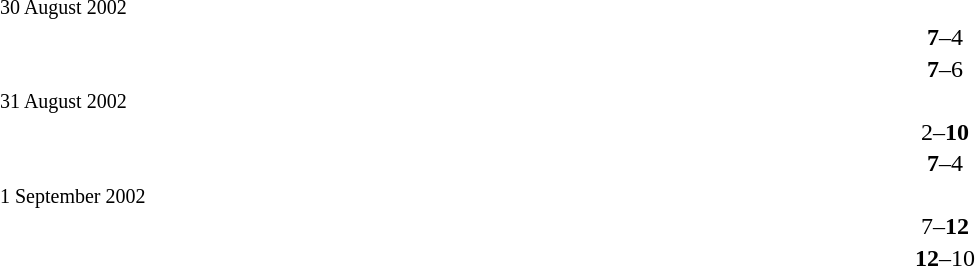<table width=100% cellspacing=1>
<tr>
<th width=40%></th>
<th width=20%></th>
<th></th>
</tr>
<tr>
<td><small>30 August 2002</small></td>
</tr>
<tr>
<td align=right><strong></strong></td>
<td align=center><strong>7</strong>–4</td>
<td></td>
</tr>
<tr>
<td align=right><strong></strong></td>
<td align=center><strong>7</strong>–6</td>
<td></td>
</tr>
<tr>
<td><small>31 August 2002</small></td>
</tr>
<tr>
<td align=right></td>
<td align=center>2–<strong>10</strong></td>
<td><strong></strong></td>
</tr>
<tr>
<td align=right><strong></strong></td>
<td align=center><strong>7</strong>–4</td>
<td></td>
</tr>
<tr>
<td><small>1 September 2002</small></td>
</tr>
<tr>
<td align=right></td>
<td align=center>7–<strong>12</strong></td>
<td><strong></strong></td>
</tr>
<tr>
<td align=right><strong></strong></td>
<td align=center><strong>12</strong>–10</td>
<td></td>
</tr>
</table>
